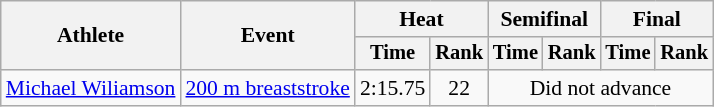<table class=wikitable style="font-size:90%">
<tr>
<th rowspan="2">Athlete</th>
<th rowspan="2">Event</th>
<th colspan="2">Heat</th>
<th colspan="2">Semifinal</th>
<th colspan="2">Final</th>
</tr>
<tr style="font-size:95%">
<th>Time</th>
<th>Rank</th>
<th>Time</th>
<th>Rank</th>
<th>Time</th>
<th>Rank</th>
</tr>
<tr align=center>
<td align=left><a href='#'>Michael Wiliamson</a></td>
<td align=left><a href='#'>200 m breaststroke</a></td>
<td>2:15.75</td>
<td>22</td>
<td colspan=4>Did not advance</td>
</tr>
</table>
